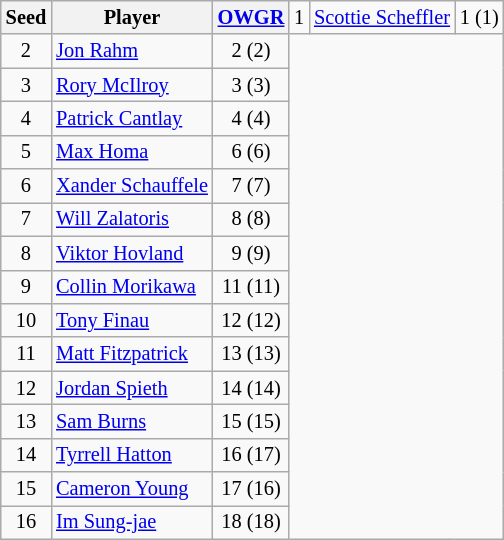<table class=wikitable style=font-size:85%;text-align:center>
<tr>
<th>Seed</th>
<th>Player</th>
<th><a href='#'>OWGR</a></th>
<td>1</td>
<td style="text-align:left;"> <a href='#'>Scottie Scheffler</a></td>
<td>1 (1)</td>
</tr>
<tr>
<td>2</td>
<td style="text-align:left;"> <a href='#'>Jon Rahm</a></td>
<td>2 (2)</td>
</tr>
<tr>
<td>3</td>
<td style="text-align:left;"> <a href='#'>Rory McIlroy</a></td>
<td>3 (3)</td>
</tr>
<tr>
<td>4</td>
<td style="text-align:left;"> <a href='#'>Patrick Cantlay</a></td>
<td>4 (4)</td>
</tr>
<tr>
<td>5</td>
<td style="text-align:left;"> <a href='#'>Max Homa</a></td>
<td>6 (6)</td>
</tr>
<tr>
<td>6</td>
<td style="text-align:left;"> <a href='#'>Xander Schauffele</a></td>
<td>7 (7)</td>
</tr>
<tr>
<td>7</td>
<td style="text-align:left;"> <a href='#'>Will Zalatoris</a></td>
<td>8 (8)</td>
</tr>
<tr>
<td>8</td>
<td style="text-align:left;"> <a href='#'>Viktor Hovland</a></td>
<td>9 (9)</td>
</tr>
<tr>
<td>9</td>
<td style="text-align:left;"> <a href='#'>Collin Morikawa</a></td>
<td>11 (11)</td>
</tr>
<tr>
<td>10</td>
<td style="text-align:left;"> <a href='#'>Tony Finau</a></td>
<td>12 (12)</td>
</tr>
<tr>
<td>11</td>
<td style="text-align:left;"> <a href='#'>Matt Fitzpatrick</a></td>
<td>13 (13)</td>
</tr>
<tr>
<td>12</td>
<td style="text-align:left;"> <a href='#'>Jordan Spieth</a></td>
<td>14 (14)</td>
</tr>
<tr>
<td>13</td>
<td style="text-align:left;"> <a href='#'>Sam Burns</a></td>
<td>15 (15)</td>
</tr>
<tr>
<td>14</td>
<td style="text-align:left;"> <a href='#'>Tyrrell Hatton</a></td>
<td>16 (17)</td>
</tr>
<tr>
<td>15</td>
<td style="text-align:left;"> <a href='#'>Cameron Young</a></td>
<td>17 (16)</td>
</tr>
<tr>
<td>16</td>
<td style="text-align:left;"> <a href='#'>Im Sung-jae</a></td>
<td>18 (18)</td>
</tr>
</table>
